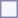<table style="border:1px solid #8888aa; background-color:#f7f8ff; padding:5px; font-size:95%; margin: 0px 12px 12px 0px;">
</table>
